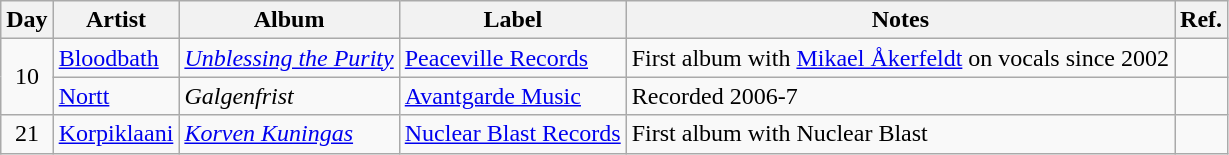<table class="wikitable">
<tr>
<th>Day</th>
<th>Artist</th>
<th>Album</th>
<th>Label</th>
<th>Notes</th>
<th>Ref.</th>
</tr>
<tr>
<td rowspan="2" style="text-align:center;">10</td>
<td><a href='#'>Bloodbath</a></td>
<td><em><a href='#'>Unblessing the Purity</a></em></td>
<td><a href='#'>Peaceville Records</a></td>
<td>First album with <a href='#'>Mikael Åkerfeldt</a> on vocals since 2002</td>
<td></td>
</tr>
<tr>
<td><a href='#'>Nortt</a></td>
<td><em>Galgenfrist</em></td>
<td><a href='#'>Avantgarde Music</a></td>
<td>Recorded 2006-7</td>
<td></td>
</tr>
<tr>
<td rowspan="1" style="text-align:center;">21</td>
<td><a href='#'>Korpiklaani</a></td>
<td><em><a href='#'>Korven Kuningas</a></em></td>
<td><a href='#'>Nuclear Blast Records</a></td>
<td>First album with Nuclear Blast</td>
<td></td>
</tr>
</table>
